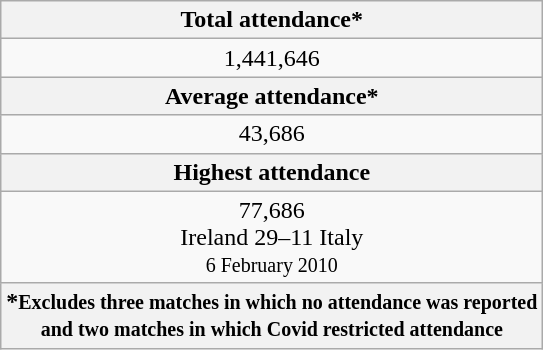<table class=wikitable>
<tr>
<th colspan=3 style="text-align:center">Total attendance*</th>
</tr>
<tr>
<td colspan=3 style="text-align:center">1,441,646</td>
</tr>
<tr>
<th colspan=3 style="text-align:center">Average attendance*</th>
</tr>
<tr>
<td colspan=3 style="text-align:center">43,686</td>
</tr>
<tr>
<th colspan=3 style="text-align:center">Highest attendance</th>
</tr>
<tr>
<td colspan=3 style="text-align:center">77,686 <br> Ireland 29–11 Italy <br> <small>6 February 2010</small></td>
</tr>
<tr>
<th colspan=3>*<small>Excludes three matches in which no attendance was reported<br> and two matches in which Covid restricted attendance</small></th>
</tr>
</table>
